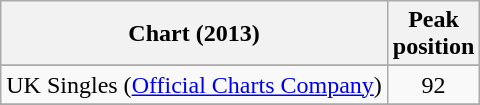<table class="wikitable sortable plainrowheaders">
<tr>
<th scope="col">Chart (2013)</th>
<th scope="col">Peak<br>position</th>
</tr>
<tr>
</tr>
<tr>
</tr>
<tr>
<td>UK Singles (<a href='#'>Official Charts Company</a>)</td>
<td align="center">92</td>
</tr>
<tr>
</tr>
</table>
